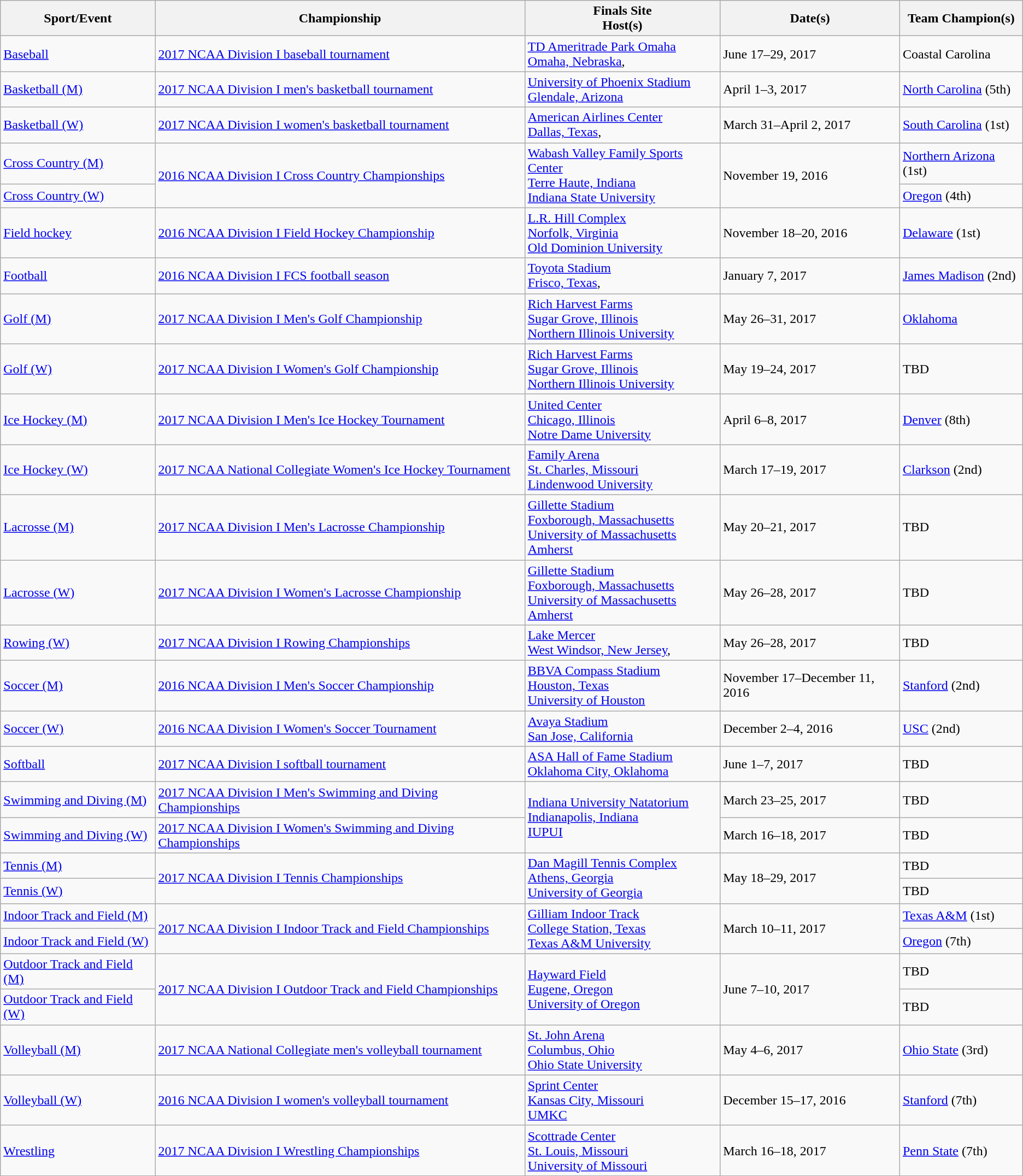<table class="wikitable sortable" style="text-align:left">
<tr>
<th>Sport/Event</th>
<th>Championship</th>
<th>Finals Site<br>Host(s)</th>
<th>Date(s)</th>
<th>Team Champion(s)</th>
</tr>
<tr>
<td><a href='#'>Baseball</a></td>
<td><a href='#'>2017 NCAA Division I baseball tournament</a></td>
<td><a href='#'>TD Ameritrade Park Omaha</a><br><a href='#'>Omaha, Nebraska</a>,</td>
<td>June 17–29, 2017</td>
<td>Coastal Carolina</td>
</tr>
<tr>
<td><a href='#'>Basketball (M)</a></td>
<td><a href='#'>2017 NCAA Division I men's basketball tournament</a></td>
<td><a href='#'>University of Phoenix Stadium</a><br><a href='#'>Glendale, Arizona</a></td>
<td>April 1–3, 2017</td>
<td><a href='#'>North Carolina</a> (5th)</td>
</tr>
<tr>
<td><a href='#'>Basketball (W)</a></td>
<td><a href='#'>2017 NCAA Division I women's basketball tournament</a></td>
<td><a href='#'>American Airlines Center</a><br><a href='#'>Dallas, Texas</a>,</td>
<td>March 31–April 2, 2017</td>
<td><a href='#'>South Carolina</a> (1st)</td>
</tr>
<tr>
<td><a href='#'>Cross Country (M)</a></td>
<td rowspan="2"><a href='#'>2016 NCAA Division I Cross Country Championships</a></td>
<td rowspan="2"><a href='#'>Wabash Valley Family Sports Center</a><br><a href='#'>Terre Haute, Indiana</a><br><a href='#'>Indiana State University</a></td>
<td rowspan="2">November 19, 2016</td>
<td><a href='#'>Northern Arizona</a> (1st)</td>
</tr>
<tr>
<td><a href='#'>Cross Country (W)</a></td>
<td><a href='#'>Oregon</a> (4th)</td>
</tr>
<tr>
<td><a href='#'>Field hockey</a></td>
<td><a href='#'>2016 NCAA Division I Field  Hockey Championship</a></td>
<td><a href='#'>L.R. Hill Complex</a><br><a href='#'>Norfolk, Virginia</a><br><a href='#'>Old Dominion University</a></td>
<td>November 18–20, 2016</td>
<td><a href='#'>Delaware</a> (1st)</td>
</tr>
<tr>
<td><a href='#'>Football</a></td>
<td><a href='#'>2016 NCAA Division I FCS football season</a></td>
<td><a href='#'>Toyota Stadium</a><br><a href='#'>Frisco, Texas</a>,</td>
<td>January 7, 2017</td>
<td><a href='#'>James Madison</a> (2nd)</td>
</tr>
<tr>
<td><a href='#'>Golf (M)</a></td>
<td><a href='#'>2017 NCAA Division I Men's Golf Championship</a></td>
<td><a href='#'>Rich Harvest Farms</a><br><a href='#'>Sugar Grove, Illinois</a><br><a href='#'>Northern Illinois University</a></td>
<td>May 26–31, 2017</td>
<td><a href='#'>Oklahoma</a></td>
</tr>
<tr>
<td><a href='#'>Golf (W)</a></td>
<td><a href='#'>2017 NCAA Division I Women's Golf Championship</a></td>
<td><a href='#'>Rich Harvest Farms</a><br><a href='#'>Sugar Grove, Illinois</a><br><a href='#'>Northern Illinois University</a></td>
<td>May 19–24, 2017</td>
<td>TBD</td>
</tr>
<tr>
<td><a href='#'>Ice Hockey (M)</a></td>
<td><a href='#'>2017 NCAA Division I Men's Ice Hockey Tournament</a></td>
<td><a href='#'>United Center</a><br><a href='#'>Chicago, Illinois</a><br><a href='#'>Notre Dame University</a></td>
<td>April 6–8, 2017</td>
<td><a href='#'>Denver</a> (8th)</td>
</tr>
<tr>
<td><a href='#'>Ice Hockey (W)</a></td>
<td><a href='#'>2017 NCAA National Collegiate Women's Ice Hockey Tournament</a></td>
<td><a href='#'>Family Arena</a><br><a href='#'>St. Charles, Missouri</a><br><a href='#'>Lindenwood University</a></td>
<td>March 17–19, 2017</td>
<td><a href='#'>Clarkson</a> (2nd)</td>
</tr>
<tr>
<td><a href='#'>Lacrosse (M)</a></td>
<td><a href='#'>2017 NCAA Division I Men's Lacrosse Championship</a></td>
<td><a href='#'>Gillette Stadium</a><br><a href='#'>Foxborough, Massachusetts</a><br><a href='#'>University of Massachusetts Amherst</a></td>
<td>May 20–21, 2017</td>
<td>TBD</td>
</tr>
<tr>
<td><a href='#'>Lacrosse (W)</a></td>
<td><a href='#'>2017 NCAA Division I Women's Lacrosse Championship</a></td>
<td><a href='#'>Gillette Stadium</a><br><a href='#'>Foxborough, Massachusetts</a><br><a href='#'>University of Massachusetts Amherst</a></td>
<td>May 26–28, 2017</td>
<td>TBD</td>
</tr>
<tr>
<td><a href='#'>Rowing (W)</a></td>
<td><a href='#'>2017 NCAA Division I Rowing Championships</a></td>
<td><a href='#'>Lake Mercer</a><br><a href='#'>West Windsor, New Jersey</a>,</td>
<td>May 26–28, 2017</td>
<td>TBD</td>
</tr>
<tr>
<td><a href='#'>Soccer (M)</a></td>
<td><a href='#'>2016 NCAA Division I Men's Soccer Championship</a></td>
<td><a href='#'>BBVA Compass Stadium</a><br><a href='#'>Houston, Texas</a><br><a href='#'>University of Houston</a></td>
<td>November 17–December 11, 2016</td>
<td><a href='#'>Stanford</a> (2nd)</td>
</tr>
<tr>
<td><a href='#'>Soccer (W)</a></td>
<td><a href='#'>2016 NCAA Division I Women's Soccer Tournament</a></td>
<td><a href='#'>Avaya Stadium</a><br><a href='#'>San Jose, California</a></td>
<td>December 2–4, 2016</td>
<td><a href='#'>USC</a> (2nd)</td>
</tr>
<tr>
<td><a href='#'>Softball</a></td>
<td><a href='#'>2017 NCAA Division I softball tournament</a></td>
<td><a href='#'>ASA Hall of Fame Stadium</a><br><a href='#'>Oklahoma City, Oklahoma</a></td>
<td>June 1–7, 2017</td>
<td>TBD</td>
</tr>
<tr>
<td><a href='#'>Swimming and Diving (M)</a></td>
<td><a href='#'>2017 NCAA Division I Men's Swimming and Diving Championships</a></td>
<td rowspan="2"><a href='#'>Indiana University Natatorium</a><br><a href='#'>Indianapolis, Indiana</a><br><a href='#'>IUPUI</a></td>
<td>March 23–25, 2017</td>
<td>TBD</td>
</tr>
<tr>
<td><a href='#'>Swimming and Diving (W)</a></td>
<td><a href='#'>2017 NCAA Division I Women's Swimming and Diving Championships</a></td>
<td>March 16–18, 2017</td>
<td>TBD</td>
</tr>
<tr>
<td><a href='#'>Tennis (M)</a></td>
<td rowspan="2"><a href='#'>2017 NCAA Division I Tennis Championships</a></td>
<td rowspan="2"><a href='#'>Dan Magill Tennis Complex</a><br><a href='#'>Athens, Georgia</a><br><a href='#'>University  of Georgia</a></td>
<td rowspan="2">May 18–29, 2017</td>
<td>TBD</td>
</tr>
<tr>
<td><a href='#'>Tennis (W)</a></td>
<td>TBD</td>
</tr>
<tr>
<td><a href='#'>Indoor Track and Field (M)</a></td>
<td rowspan="2"><a href='#'>2017 NCAA Division I Indoor Track and Field Championships</a></td>
<td rowspan="2"><a href='#'>Gilliam Indoor Track</a><br><a href='#'>College Station, Texas</a><br><a href='#'>Texas A&M University</a></td>
<td rowspan="2">March 10–11, 2017</td>
<td><a href='#'>Texas A&M</a> (1st)</td>
</tr>
<tr>
<td><a href='#'>Indoor Track and Field (W)</a></td>
<td><a href='#'>Oregon</a> (7th)</td>
</tr>
<tr>
<td><a href='#'>Outdoor Track and Field (M)</a></td>
<td rowspan="2"><a href='#'>2017 NCAA Division I Outdoor Track and Field Championships</a></td>
<td rowspan="2"><a href='#'>Hayward Field</a><br><a href='#'>Eugene, Oregon</a><br><a href='#'>University of Oregon</a></td>
<td rowspan="2">June 7–10, 2017</td>
<td>TBD</td>
</tr>
<tr>
<td><a href='#'>Outdoor Track and Field (W)</a></td>
<td>TBD</td>
</tr>
<tr>
<td><a href='#'>Volleyball (M)</a></td>
<td><a href='#'>2017 NCAA National Collegiate men's volleyball tournament</a></td>
<td><a href='#'>St. John Arena</a><br><a href='#'>Columbus, Ohio</a><br><a href='#'>Ohio State University</a></td>
<td>May 4–6, 2017</td>
<td><a href='#'>Ohio State</a> (3rd)</td>
</tr>
<tr>
<td><a href='#'>Volleyball (W)</a></td>
<td><a href='#'>2016 NCAA Division I women's volleyball tournament</a></td>
<td><a href='#'>Sprint Center</a><br><a href='#'>Kansas City, Missouri</a><br><a href='#'>UMKC</a></td>
<td>December 15–17, 2016</td>
<td><a href='#'>Stanford</a> (7th)</td>
</tr>
<tr>
<td><a href='#'>Wrestling</a></td>
<td><a href='#'>2017 NCAA Division I Wrestling Championships</a></td>
<td><a href='#'>Scottrade Center</a><br><a href='#'>St. Louis, Missouri</a><br><a href='#'>University of Missouri</a></td>
<td>March 16–18, 2017</td>
<td><a href='#'>Penn State</a> (7th)</td>
</tr>
</table>
